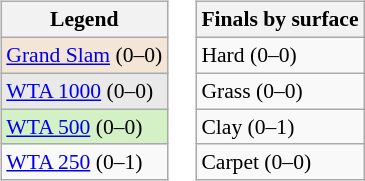<table>
<tr valign=top>
<td><br><table class="wikitable" style="font-size:90%;">
<tr>
<th>Legend</th>
</tr>
<tr>
<td style="background:#f3e6d7;"><a href='#'>Grand Slam</a> (0–0)</td>
</tr>
<tr>
<td style="background:#e9e9e9;"><a href='#'>WTA 1000</a> (0–0)</td>
</tr>
<tr>
<td style="background:#d4f1c5;"><a href='#'>WTA 500</a> (0–0)</td>
</tr>
<tr>
<td><a href='#'>WTA 250</a> (0–1)</td>
</tr>
</table>
</td>
<td><br><table class="wikitable" style="font-size:90%;">
<tr>
<th>Finals by surface</th>
</tr>
<tr>
<td>Hard (0–0)</td>
</tr>
<tr>
<td>Grass (0–0)</td>
</tr>
<tr>
<td>Clay (0–1)</td>
</tr>
<tr>
<td>Carpet (0–0)</td>
</tr>
</table>
</td>
</tr>
</table>
